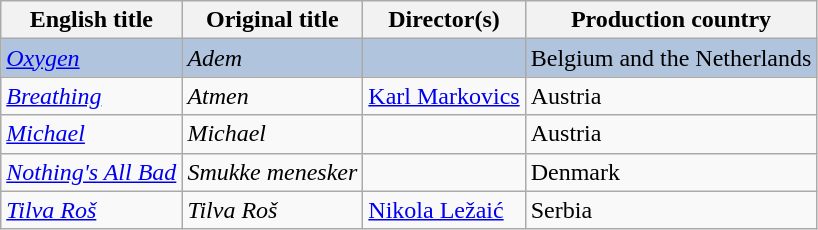<table class="wikitable">
<tr>
<th>English title</th>
<th>Original title</th>
<th>Director(s)</th>
<th>Production country</th>
</tr>
<tr style="background:#B0C4DE;">
<td><em><a href='#'>Oxygen</a></em></td>
<td><em>Adem</em></td>
<td></td>
<td>Belgium and the Netherlands</td>
</tr>
<tr>
<td><em><a href='#'>Breathing</a></em></td>
<td><em>Atmen</em></td>
<td><a href='#'>Karl Markovics</a></td>
<td>Austria</td>
</tr>
<tr>
<td><em><a href='#'>Michael</a></em></td>
<td><em>Michael</em></td>
<td></td>
<td>Austria</td>
</tr>
<tr>
<td><em><a href='#'>Nothing's All Bad</a></em></td>
<td><em>Smukke menesker</em></td>
<td></td>
<td>Denmark</td>
</tr>
<tr>
<td><em><a href='#'>Tilva Roš</a></em></td>
<td><em>Tilva Roš</em></td>
<td><a href='#'>Nikola Ležaić</a></td>
<td>Serbia</td>
</tr>
</table>
